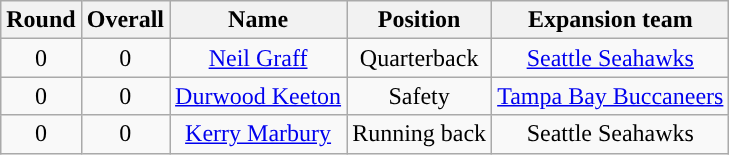<table class="wikitable" style="text-align:center">
<tr>
<th>Round</th>
<th>Overall</th>
<th>Name</th>
<th>Position</th>
<th>Expansion team</th>
</tr>
<tr>
<td>0</td>
<td>0</td>
<td><a href='#'>Neil Graff</a></td>
<td>Quarterback</td>
<td><a href='#'>Seattle Seahawks</a></td>
</tr>
<tr>
<td>0</td>
<td>0</td>
<td><a href='#'>Durwood Keeton</a></td>
<td>Safety</td>
<td><a href='#'>Tampa Bay Buccaneers</a></td>
</tr>
<tr>
<td>0</td>
<td>0</td>
<td><a href='#'>Kerry Marbury</a></td>
<td>Running back</td>
<td>Seattle Seahawks</td>
</tr>
</table>
